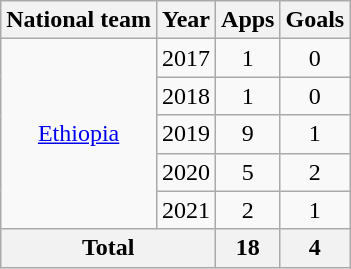<table class="wikitable" style="text-align:center">
<tr>
<th>National team</th>
<th>Year</th>
<th>Apps</th>
<th>Goals</th>
</tr>
<tr>
<td rowspan="5"><a href='#'>Ethiopia</a></td>
<td>2017</td>
<td>1</td>
<td>0</td>
</tr>
<tr>
<td>2018</td>
<td>1</td>
<td>0</td>
</tr>
<tr>
<td>2019</td>
<td>9</td>
<td>1</td>
</tr>
<tr>
<td>2020</td>
<td>5</td>
<td>2</td>
</tr>
<tr>
<td>2021</td>
<td>2</td>
<td>1</td>
</tr>
<tr>
<th colspan="2">Total</th>
<th>18</th>
<th>4</th>
</tr>
</table>
